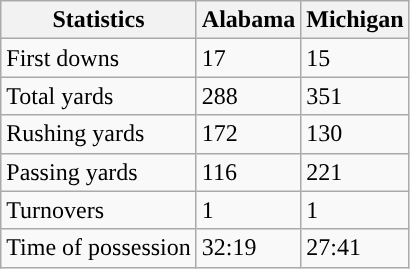<table class="wikitable" style="float: left;">
<tr>
<th>Statistics</th>
<th>Alabama</th>
<th>Michigan</th>
</tr>
<tr>
<td>First downs</td>
<td>17</td>
<td>15</td>
</tr>
<tr>
<td>Total yards</td>
<td>288</td>
<td>351</td>
</tr>
<tr>
<td>Rushing yards</td>
<td>172</td>
<td>130</td>
</tr>
<tr>
<td>Passing yards</td>
<td>116</td>
<td>221</td>
</tr>
<tr>
<td>Turnovers</td>
<td>1</td>
<td>1</td>
</tr>
<tr>
<td>Time of possession</td>
<td>32:19</td>
<td>27:41</td>
</tr>
</table>
